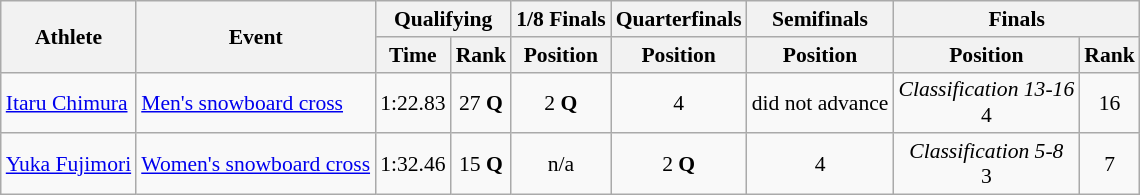<table class="wikitable" style="font-size:90%">
<tr>
<th rowspan="2">Athlete</th>
<th rowspan="2">Event</th>
<th colspan="2">Qualifying</th>
<th>1/8 Finals</th>
<th>Quarterfinals</th>
<th>Semifinals</th>
<th colspan=2>Finals</th>
</tr>
<tr>
<th>Time</th>
<th>Rank</th>
<th>Position</th>
<th>Position</th>
<th>Position</th>
<th>Position</th>
<th>Rank</th>
</tr>
<tr>
<td><a href='#'>Itaru Chimura</a></td>
<td><a href='#'>Men's snowboard cross</a></td>
<td align="center">1:22.83</td>
<td align="center">27 <strong>Q</strong></td>
<td align="center">2 <strong>Q</strong></td>
<td align="center">4</td>
<td align="center">did not advance</td>
<td align="center"><em>Classification 13-16</em><br>4</td>
<td align="center">16</td>
</tr>
<tr>
<td><a href='#'>Yuka Fujimori</a></td>
<td><a href='#'>Women's snowboard cross</a></td>
<td align="center">1:32.46</td>
<td align="center">15 <strong>Q</strong></td>
<td align="center">n/a</td>
<td align="center">2 <strong>Q</strong></td>
<td align="center">4</td>
<td align="center"><em>Classification 5-8</em> <br>3</td>
<td align="center">7</td>
</tr>
</table>
